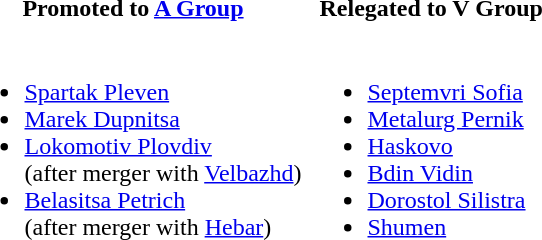<table>
<tr>
<th>  <strong>Promoted to <a href='#'>A Group</a></strong>  </th>
<th>  <strong>Relegated to V Group</strong>  </th>
</tr>
<tr style = "vertical-align: top;">
<td><br><ul><li><a href='#'>Spartak Pleven</a></li><li><a href='#'>Marek Dupnitsa</a></li><li><a href='#'>Lokomotiv Plovdiv</a><br>(after merger with <a href='#'>Velbazhd</a>)</li><li><a href='#'>Belasitsa Petrich</a><br>(after merger with <a href='#'>Hebar</a>)</li></ul></td>
<td><br><ul><li><a href='#'>Septemvri Sofia</a></li><li><a href='#'>Metalurg Pernik</a></li><li><a href='#'>Haskovo</a></li><li><a href='#'>Bdin Vidin</a></li><li><a href='#'>Dorostol Silistra</a></li><li><a href='#'>Shumen</a></li></ul></td>
</tr>
</table>
